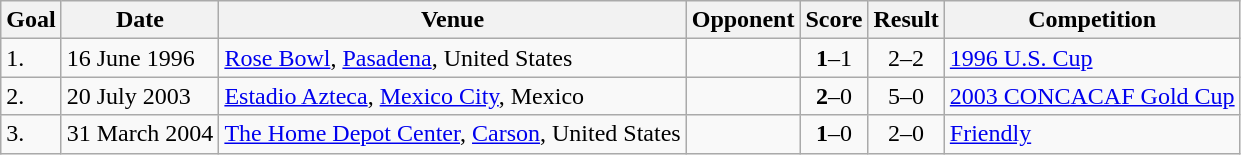<table class="wikitable plainrowheaders sortable">
<tr>
<th>Goal</th>
<th>Date</th>
<th>Venue</th>
<th>Opponent</th>
<th>Score</th>
<th>Result</th>
<th>Competition</th>
</tr>
<tr>
<td>1.</td>
<td>16 June 1996</td>
<td><a href='#'>Rose Bowl</a>, <a href='#'>Pasadena</a>, United States</td>
<td></td>
<td align=center><strong>1</strong>–1</td>
<td align=center>2–2</td>
<td><a href='#'>1996 U.S. Cup</a></td>
</tr>
<tr>
<td>2.</td>
<td>20 July 2003</td>
<td><a href='#'>Estadio Azteca</a>, <a href='#'>Mexico City</a>, Mexico</td>
<td></td>
<td align=center><strong>2</strong>–0</td>
<td align=center>5–0</td>
<td><a href='#'>2003 CONCACAF Gold Cup</a></td>
</tr>
<tr>
<td>3.</td>
<td>31 March 2004</td>
<td><a href='#'>The Home Depot Center</a>, <a href='#'>Carson</a>, United States</td>
<td></td>
<td align=center><strong>1</strong>–0</td>
<td align=center>2–0</td>
<td><a href='#'>Friendly</a></td>
</tr>
</table>
